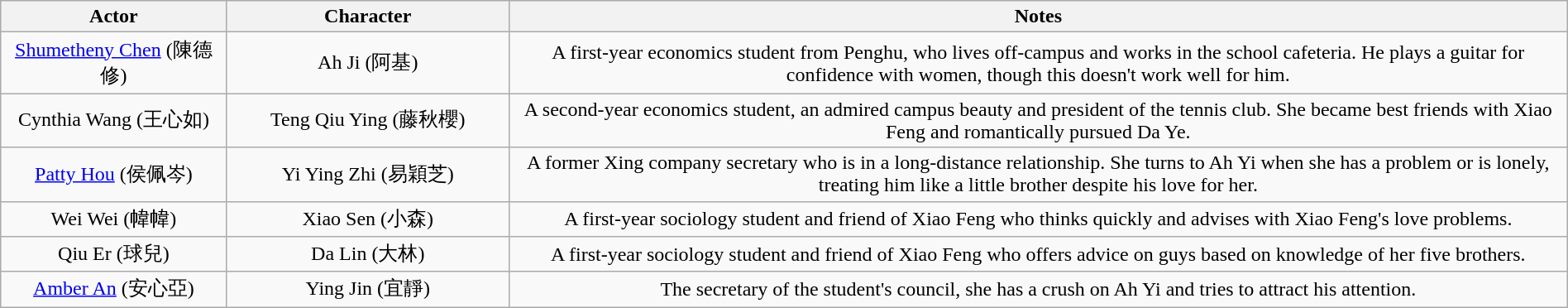<table class="wikitable" width="100%">
<tr>
<th width="6%">Actor</th>
<th width="8%">Character</th>
<th width="30%">Notes</th>
</tr>
<tr align="center">
<td><a href='#'>Shumetheny Chen</a> (陳德修)</td>
<td>Ah Ji (阿基)</td>
<td>A first-year economics student from Penghu, who lives off-campus and works in the school cafeteria. He plays a guitar for confidence with women, though this doesn't work well for him.</td>
</tr>
<tr align="center">
<td>Cynthia Wang (王心如)</td>
<td>Teng Qiu Ying (藤秋櫻)</td>
<td>A second-year economics student, an admired campus beauty and president of the tennis club. She became best friends with Xiao Feng and romantically pursued Da Ye.</td>
</tr>
<tr align="center">
<td><a href='#'>Patty Hou</a> (侯佩岑)</td>
<td>Yi Ying Zhi (易穎芝)</td>
<td>A former Xing company secretary who is in a long-distance relationship. She turns to Ah Yi when she has a problem or is lonely, treating him like a little brother despite his love for her.</td>
</tr>
<tr align="center">
<td>Wei Wei (幃幃)</td>
<td>Xiao Sen (小森)</td>
<td>A first-year sociology student and friend of Xiao Feng who thinks quickly and advises with Xiao Feng's love problems.</td>
</tr>
<tr align="center">
<td>Qiu Er (球兒)</td>
<td>Da Lin (大林)</td>
<td>A first-year sociology student and friend of Xiao Feng who offers advice on guys based on knowledge of her five brothers.</td>
</tr>
<tr align="center">
<td><a href='#'>Amber An</a> (安心亞)</td>
<td>Ying Jin (宜靜)</td>
<td>The secretary of the student's council, she has a crush on Ah Yi and tries to attract his attention.</td>
</tr>
</table>
